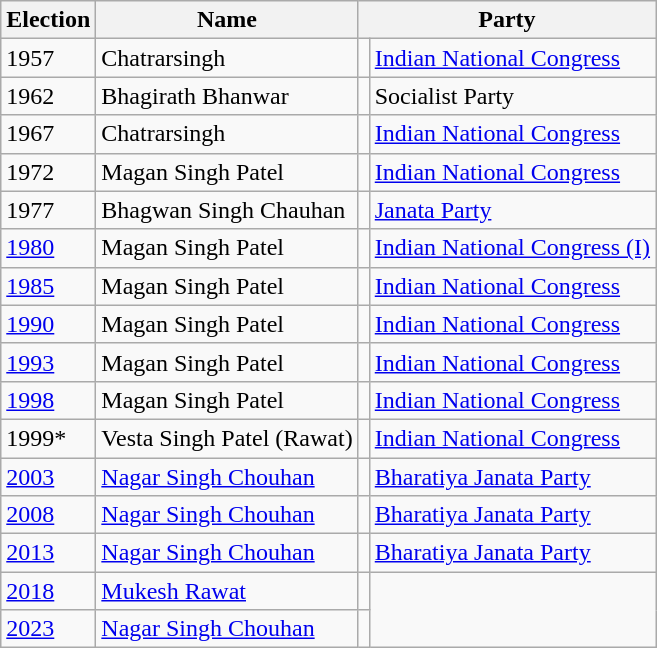<table class="wikitable sortable">
<tr>
<th>Election</th>
<th>Name</th>
<th colspan=2>Party</th>
</tr>
<tr>
<td>1957</td>
<td>Chatrarsingh</td>
<td></td>
<td><a href='#'>Indian National Congress</a></td>
</tr>
<tr>
<td>1962</td>
<td>Bhagirath Bhanwar</td>
<td></td>
<td>Socialist Party</td>
</tr>
<tr>
<td>1967</td>
<td>Chatrarsingh</td>
<td></td>
<td><a href='#'>Indian National Congress</a></td>
</tr>
<tr>
<td>1972</td>
<td>Magan Singh Patel</td>
<td></td>
<td><a href='#'>Indian National Congress</a></td>
</tr>
<tr>
<td>1977</td>
<td>Bhagwan Singh Chauhan</td>
<td></td>
<td><a href='#'>Janata Party</a></td>
</tr>
<tr>
<td><a href='#'>1980</a></td>
<td>Magan Singh Patel</td>
<td></td>
<td><a href='#'>Indian National Congress (I)</a></td>
</tr>
<tr>
<td><a href='#'>1985</a></td>
<td>Magan Singh Patel</td>
<td></td>
<td><a href='#'>Indian National Congress</a></td>
</tr>
<tr>
<td><a href='#'>1990</a></td>
<td>Magan Singh Patel</td>
<td></td>
<td><a href='#'>Indian National Congress</a></td>
</tr>
<tr>
<td><a href='#'>1993</a></td>
<td>Magan Singh Patel</td>
<td></td>
<td><a href='#'>Indian National Congress</a></td>
</tr>
<tr>
<td><a href='#'>1998</a></td>
<td>Magan Singh Patel</td>
<td></td>
<td><a href='#'>Indian National Congress</a></td>
</tr>
<tr>
<td>1999*</td>
<td>Vesta Singh Patel (Rawat)</td>
<td></td>
<td><a href='#'>Indian National Congress</a></td>
</tr>
<tr>
<td><a href='#'>2003</a></td>
<td><a href='#'>Nagar Singh Chouhan</a></td>
<td></td>
<td><a href='#'>Bharatiya Janata Party</a></td>
</tr>
<tr>
<td><a href='#'>2008</a></td>
<td><a href='#'>Nagar Singh Chouhan</a></td>
<td></td>
<td><a href='#'>Bharatiya Janata Party</a></td>
</tr>
<tr>
<td><a href='#'>2013</a></td>
<td><a href='#'>Nagar Singh Chouhan</a></td>
<td></td>
<td><a href='#'>Bharatiya Janata Party</a></td>
</tr>
<tr>
<td><a href='#'>2018</a></td>
<td><a href='#'>Mukesh Rawat</a></td>
<td></td>
</tr>
<tr>
<td><a href='#'>2023</a></td>
<td><a href='#'>Nagar Singh Chouhan</a></td>
<td></td>
</tr>
</table>
